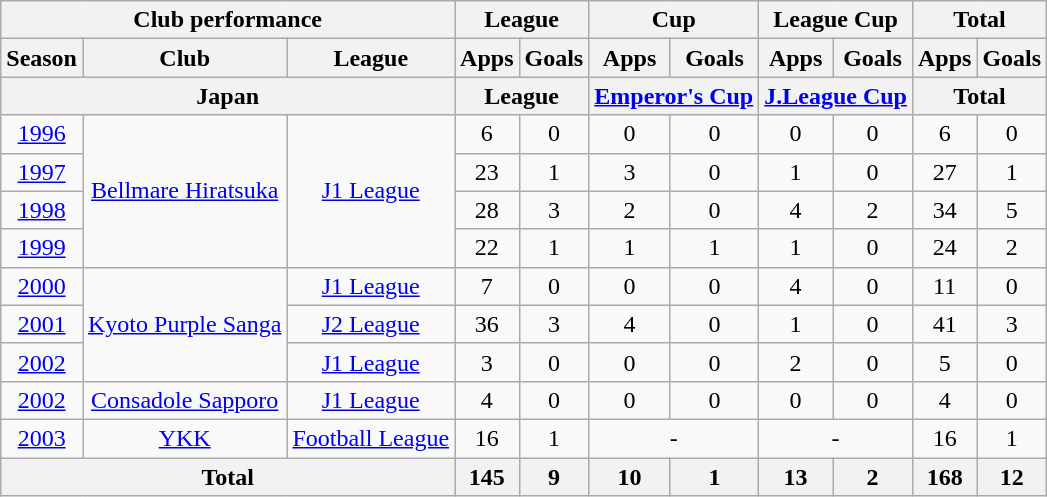<table class="wikitable" style="text-align:center;">
<tr>
<th colspan=3>Club performance</th>
<th colspan=2>League</th>
<th colspan=2>Cup</th>
<th colspan=2>League Cup</th>
<th colspan=2>Total</th>
</tr>
<tr>
<th>Season</th>
<th>Club</th>
<th>League</th>
<th>Apps</th>
<th>Goals</th>
<th>Apps</th>
<th>Goals</th>
<th>Apps</th>
<th>Goals</th>
<th>Apps</th>
<th>Goals</th>
</tr>
<tr>
<th colspan=3>Japan</th>
<th colspan=2>League</th>
<th colspan=2><a href='#'>Emperor's Cup</a></th>
<th colspan=2><a href='#'>J.League Cup</a></th>
<th colspan=2>Total</th>
</tr>
<tr>
<td><a href='#'>1996</a></td>
<td rowspan="4"><a href='#'>Bellmare Hiratsuka</a></td>
<td rowspan="4"><a href='#'>J1 League</a></td>
<td>6</td>
<td>0</td>
<td>0</td>
<td>0</td>
<td>0</td>
<td>0</td>
<td>6</td>
<td>0</td>
</tr>
<tr>
<td><a href='#'>1997</a></td>
<td>23</td>
<td>1</td>
<td>3</td>
<td>0</td>
<td>1</td>
<td>0</td>
<td>27</td>
<td>1</td>
</tr>
<tr>
<td><a href='#'>1998</a></td>
<td>28</td>
<td>3</td>
<td>2</td>
<td>0</td>
<td>4</td>
<td>2</td>
<td>34</td>
<td>5</td>
</tr>
<tr>
<td><a href='#'>1999</a></td>
<td>22</td>
<td>1</td>
<td>1</td>
<td>1</td>
<td>1</td>
<td>0</td>
<td>24</td>
<td>2</td>
</tr>
<tr>
<td><a href='#'>2000</a></td>
<td rowspan="3"><a href='#'>Kyoto Purple Sanga</a></td>
<td><a href='#'>J1 League</a></td>
<td>7</td>
<td>0</td>
<td>0</td>
<td>0</td>
<td>4</td>
<td>0</td>
<td>11</td>
<td>0</td>
</tr>
<tr>
<td><a href='#'>2001</a></td>
<td><a href='#'>J2 League</a></td>
<td>36</td>
<td>3</td>
<td>4</td>
<td>0</td>
<td>1</td>
<td>0</td>
<td>41</td>
<td>3</td>
</tr>
<tr>
<td><a href='#'>2002</a></td>
<td><a href='#'>J1 League</a></td>
<td>3</td>
<td>0</td>
<td>0</td>
<td>0</td>
<td>2</td>
<td>0</td>
<td>5</td>
<td>0</td>
</tr>
<tr>
<td><a href='#'>2002</a></td>
<td><a href='#'>Consadole Sapporo</a></td>
<td><a href='#'>J1 League</a></td>
<td>4</td>
<td>0</td>
<td>0</td>
<td>0</td>
<td>0</td>
<td>0</td>
<td>4</td>
<td>0</td>
</tr>
<tr>
<td><a href='#'>2003</a></td>
<td><a href='#'>YKK</a></td>
<td><a href='#'>Football League</a></td>
<td>16</td>
<td>1</td>
<td colspan="2">-</td>
<td colspan="2">-</td>
<td>16</td>
<td>1</td>
</tr>
<tr>
<th colspan=3>Total</th>
<th>145</th>
<th>9</th>
<th>10</th>
<th>1</th>
<th>13</th>
<th>2</th>
<th>168</th>
<th>12</th>
</tr>
</table>
